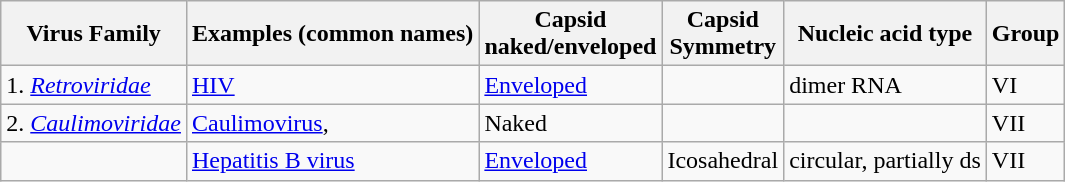<table class="wikitable">
<tr>
<th>Virus Family</th>
<th>Examples (common names)</th>
<th>Capsid<br> naked/enveloped</th>
<th>Capsid<br> Symmetry</th>
<th>Nucleic acid type</th>
<th>Group</th>
</tr>
<tr>
<td>1. <em><a href='#'>Retroviridae</a></em></td>
<td><a href='#'>HIV</a></td>
<td><a href='#'>Enveloped</a></td>
<td></td>
<td>dimer RNA</td>
<td>VI</td>
</tr>
<tr>
<td>2. <em><a href='#'>Caulimoviridae</a></em></td>
<td><a href='#'>Caulimovirus</a>, </td>
<td>Naked</td>
<td></td>
<td></td>
<td>VII</td>
</tr>
<tr>
<td></td>
<td><a href='#'>Hepatitis B virus</a></td>
<td><a href='#'>Enveloped</a></td>
<td>Icosahedral</td>
<td>circular, partially ds</td>
<td>VII</td>
</tr>
</table>
